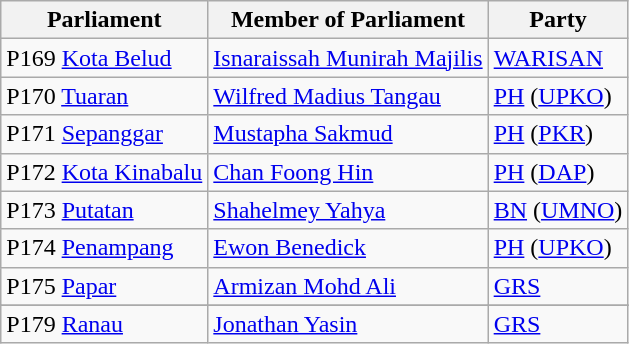<table class="wikitable">
<tr>
<th>Parliament</th>
<th>Member of Parliament</th>
<th>Party</th>
</tr>
<tr>
<td>P169 <a href='#'>Kota Belud</a></td>
<td><a href='#'>Isnaraissah Munirah Majilis</a></td>
<td><a href='#'>WARISAN</a></td>
</tr>
<tr>
<td>P170 <a href='#'>Tuaran</a></td>
<td><a href='#'>Wilfred Madius Tangau</a></td>
<td><a href='#'>PH</a> (<a href='#'>UPKO</a>)</td>
</tr>
<tr>
<td>P171 <a href='#'>Sepanggar</a></td>
<td><a href='#'>Mustapha Sakmud</a></td>
<td><a href='#'>PH</a> (<a href='#'>PKR</a>)</td>
</tr>
<tr>
<td>P172 <a href='#'>Kota Kinabalu</a></td>
<td><a href='#'>Chan Foong Hin</a></td>
<td><a href='#'>PH</a> (<a href='#'>DAP</a>)</td>
</tr>
<tr>
<td>P173 <a href='#'>Putatan</a></td>
<td><a href='#'>Shahelmey Yahya</a></td>
<td><a href='#'>BN</a> (<a href='#'>UMNO</a>)</td>
</tr>
<tr>
<td>P174 <a href='#'>Penampang</a></td>
<td><a href='#'>Ewon Benedick</a></td>
<td><a href='#'>PH</a> (<a href='#'>UPKO</a>)</td>
</tr>
<tr>
<td>P175 <a href='#'>Papar</a></td>
<td><a href='#'>Armizan Mohd Ali</a></td>
<td><a href='#'>GRS</a></td>
</tr>
<tr>
</tr>
<tr>
<td>P179 <a href='#'>Ranau</a></td>
<td><a href='#'>Jonathan Yasin</a></td>
<td><a href='#'>GRS</a></td>
</tr>
</table>
